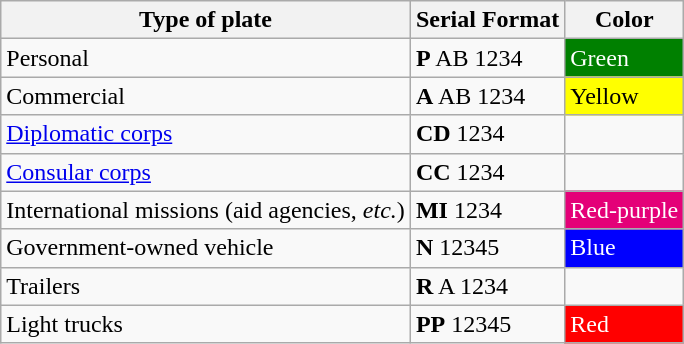<table class="wikitable">
<tr>
<th>Type of plate</th>
<th>Serial Format</th>
<th>Color</th>
</tr>
<tr>
<td>Personal</td>
<td><strong>P</strong> AB 1234</td>
<td style="background:green; color:white;">Green</td>
</tr>
<tr>
<td>Commercial</td>
<td><strong>A</strong> AB 1234</td>
<td style="background:yellow; color:black;">Yellow</td>
</tr>
<tr>
<td><a href='#'>Diplomatic corps</a></td>
<td><strong>CD</strong> 1234</td>
<td></td>
</tr>
<tr>
<td><a href='#'>Consular corps</a></td>
<td><strong>CC</strong> 1234</td>
<td></td>
</tr>
<tr>
<td>International missions (aid agencies, <em>etc.</em>)</td>
<td><strong>MI</strong> 1234</td>
<td style="background:#E40078; color:white;">Red-purple</td>
</tr>
<tr>
<td>Government-owned vehicle</td>
<td><strong>N</strong> 12345</td>
<td style="background:blue; color:white;">Blue</td>
</tr>
<tr>
<td>Trailers</td>
<td><strong>R</strong> A 1234</td>
</tr>
<tr>
<td>Light trucks</td>
<td><strong>PP</strong> 12345</td>
<td style="background:red; color:white;">Red</td>
</tr>
</table>
